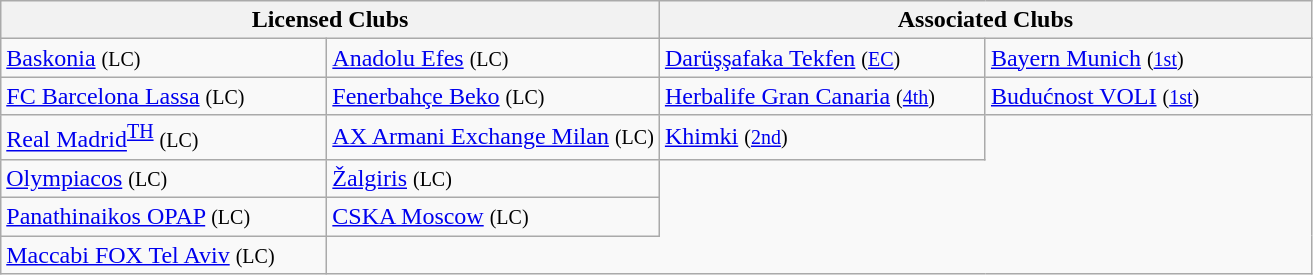<table class="wikitable" style="white-space: nowrap;">
<tr>
<th colspan=2>Licensed Clubs</th>
<th colspan=2>Associated Clubs</th>
</tr>
<tr>
<td width=210> <a href='#'>Baskonia</a> <small>(LC)</small></td>
<td width=210> <a href='#'>Anadolu Efes</a> <small>(LC)</small></td>
<td width=210> <a href='#'>Darüşşafaka Tekfen</a> <small>(<a href='#'>EC</a>)</small></td>
<td width=210> <a href='#'>Bayern Munich</a> <small>(<a href='#'>1st</a>)</small></td>
</tr>
<tr>
<td width=210> <a href='#'>FC Barcelona Lassa</a> <small>(LC)</small></td>
<td width=210> <a href='#'>Fenerbahçe Beko</a> <small>(LC)</small></td>
<td width=210> <a href='#'>Herbalife Gran Canaria</a> <small>(<a href='#'>4th</a>)</small></td>
<td width=210> <a href='#'>Budućnost VOLI</a> <small>(<a href='#'>1st</a>)</small></td>
</tr>
<tr>
<td width=210> <a href='#'>Real Madrid</a><sup><a href='#'>TH</a></sup> <small>(LC)</small></td>
<td width=210> <a href='#'>AX Armani Exchange Milan</a> <small>(LC)</small></td>
<td width=210> <a href='#'>Khimki</a> <small>(<a href='#'>2nd</a>)</small></td>
</tr>
<tr>
<td width=210> <a href='#'>Olympiacos</a> <small>(LC)</small></td>
<td width=210> <a href='#'>Žalgiris</a> <small>(LC)</small></td>
</tr>
<tr>
<td width=210> <a href='#'>Panathinaikos OPAP</a> <small>(LC)</small></td>
<td width=210> <a href='#'>CSKA Moscow</a> <small>(LC)</small></td>
</tr>
<tr>
<td width=210> <a href='#'>Maccabi FOX Tel Aviv</a> <small>(LC)</small></td>
</tr>
</table>
